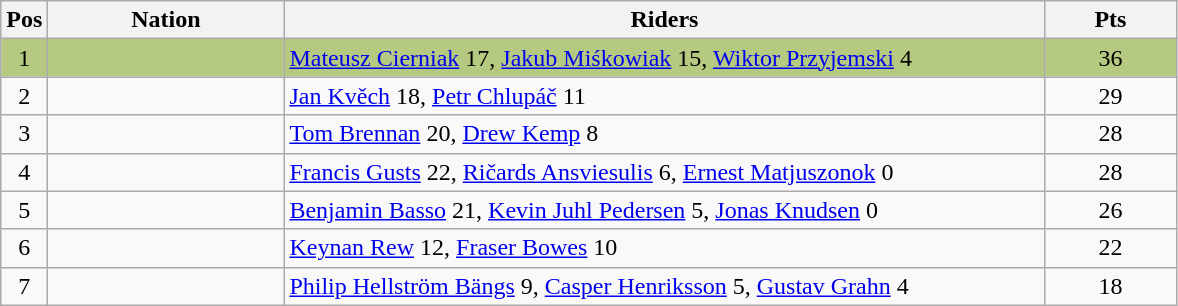<table class="wikitable" style="font-size: 100%">
<tr>
<th width=20>Pos</th>
<th width=150>Nation</th>
<th width=500>Riders</th>
<th width=80>Pts</th>
</tr>
<tr align=center style="background-color: #b5c981;">
<td>1</td>
<td align="left"></td>
<td align="left"><a href='#'>Mateusz Cierniak</a> 17, <a href='#'>Jakub Miśkowiak</a> 15, <a href='#'>Wiktor Przyjemski</a> 4</td>
<td>36</td>
</tr>
<tr align=center >
<td>2</td>
<td align="left"></td>
<td align="left"><a href='#'>Jan Kvěch</a> 18, <a href='#'>Petr Chlupáč</a> 11</td>
<td>29</td>
</tr>
<tr align=center >
<td>3</td>
<td align="left"></td>
<td align="left"><a href='#'>Tom Brennan</a> 20, <a href='#'>Drew Kemp</a> 8</td>
<td>28</td>
</tr>
<tr align=center>
<td>4</td>
<td align="left"></td>
<td align="left"><a href='#'>Francis Gusts</a> 22, <a href='#'>Ričards Ansviesulis</a> 6, <a href='#'>Ernest Matjuszonok</a> 0</td>
<td>28</td>
</tr>
<tr align=center>
<td>5</td>
<td align="left"></td>
<td align="left"><a href='#'>Benjamin Basso</a> 21, <a href='#'>Kevin Juhl Pedersen</a> 5, <a href='#'>Jonas Knudsen</a> 0</td>
<td>26</td>
</tr>
<tr align=center>
<td>6</td>
<td align="left"></td>
<td align="left"><a href='#'>Keynan Rew</a> 12, <a href='#'>Fraser Bowes</a> 10</td>
<td>22</td>
</tr>
<tr align=center>
<td>7</td>
<td align="left"></td>
<td align="left"><a href='#'>Philip Hellström Bängs</a> 9, <a href='#'>Casper Henriksson</a> 5, <a href='#'>Gustav Grahn</a> 4</td>
<td>18</td>
</tr>
</table>
